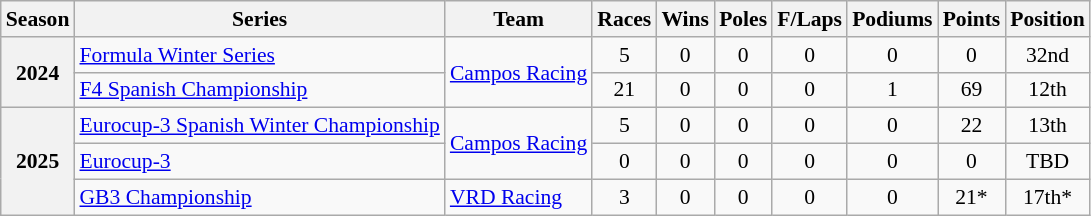<table class="wikitable" style="font-size: 90%; text-align:center">
<tr>
<th>Season</th>
<th>Series</th>
<th>Team</th>
<th>Races</th>
<th>Wins</th>
<th>Poles</th>
<th>F/Laps</th>
<th>Podiums</th>
<th>Points</th>
<th>Position</th>
</tr>
<tr>
<th rowspan="2">2024</th>
<td align=left nowrap><a href='#'>Formula Winter Series</a></td>
<td rowspan="2" align=left nowrap><a href='#'>Campos Racing</a></td>
<td>5</td>
<td>0</td>
<td>0</td>
<td>0</td>
<td>0</td>
<td>0</td>
<td>32nd</td>
</tr>
<tr>
<td align=left><a href='#'>F4 Spanish Championship</a></td>
<td>21</td>
<td>0</td>
<td>0</td>
<td>0</td>
<td>1</td>
<td>69</td>
<td>12th</td>
</tr>
<tr>
<th rowspan="3">2025</th>
<td align=left><a href='#'>Eurocup-3 Spanish Winter Championship</a></td>
<td rowspan="2" align="left"><a href='#'>Campos Racing</a></td>
<td>5</td>
<td>0</td>
<td>0</td>
<td>0</td>
<td>0</td>
<td>22</td>
<td>13th</td>
</tr>
<tr>
<td align=left><a href='#'>Eurocup-3</a></td>
<td>0</td>
<td>0</td>
<td>0</td>
<td>0</td>
<td>0</td>
<td>0</td>
<td>TBD</td>
</tr>
<tr>
<td align=left><a href='#'>GB3 Championship</a></td>
<td align=left><a href='#'>VRD Racing</a></td>
<td>3</td>
<td>0</td>
<td>0</td>
<td>0</td>
<td>0</td>
<td>21*</td>
<td>17th*</td>
</tr>
</table>
